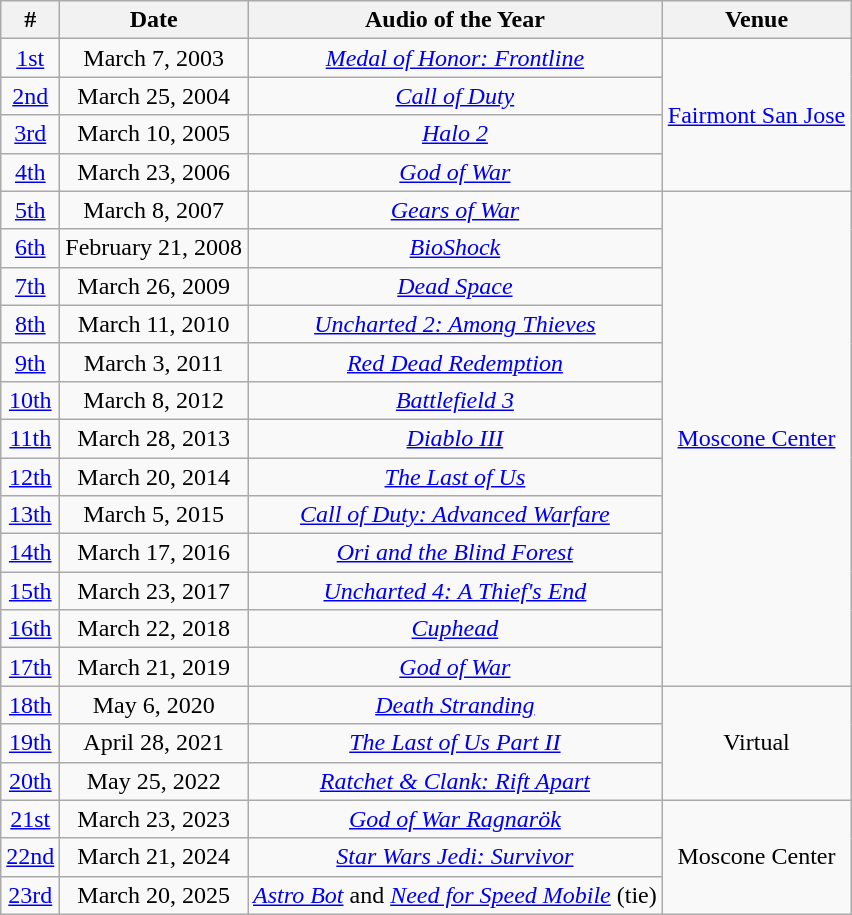<table class="sortable wikitable" style="text-align: center">
<tr>
<th>#</th>
<th>Date</th>
<th>Audio of the Year</th>
<th>Venue</th>
</tr>
<tr>
<td><a href='#'>1st</a></td>
<td>March 7, 2003</td>
<td><em><a href='#'>Medal of Honor: Frontline</a></em></td>
<td rowspan="4"><a href='#'>Fairmont San Jose</a></td>
</tr>
<tr>
<td><a href='#'>2nd</a></td>
<td>March 25, 2004</td>
<td><em><a href='#'>Call of Duty</a></em></td>
</tr>
<tr>
<td><a href='#'>3rd</a></td>
<td>March 10, 2005</td>
<td><em><a href='#'>Halo 2</a></em></td>
</tr>
<tr>
<td><a href='#'>4th</a></td>
<td>March 23, 2006</td>
<td><em><a href='#'>God of War</a></em></td>
</tr>
<tr>
<td><a href='#'>5th</a></td>
<td>March 8, 2007</td>
<td><em><a href='#'>Gears of War</a></em></td>
<td rowspan=13><a href='#'>Moscone Center</a></td>
</tr>
<tr>
<td><a href='#'>6th</a></td>
<td>February 21, 2008</td>
<td><em><a href='#'>BioShock</a></em></td>
</tr>
<tr>
<td><a href='#'>7th</a></td>
<td>March 26, 2009</td>
<td><em><a href='#'>Dead Space</a></em></td>
</tr>
<tr>
<td><a href='#'>8th</a></td>
<td>March 11, 2010</td>
<td><em><a href='#'>Uncharted 2: Among Thieves</a></em></td>
</tr>
<tr>
<td><a href='#'>9th</a></td>
<td>March 3, 2011</td>
<td><em><a href='#'>Red Dead Redemption</a></em></td>
</tr>
<tr>
<td><a href='#'>10th</a></td>
<td>March 8, 2012</td>
<td><em><a href='#'>Battlefield 3</a></em></td>
</tr>
<tr>
<td><a href='#'>11th</a></td>
<td>March 28, 2013</td>
<td><em><a href='#'>Diablo III</a></em></td>
</tr>
<tr>
<td><a href='#'>12th</a></td>
<td>March 20, 2014</td>
<td><em><a href='#'>The Last of Us</a></em></td>
</tr>
<tr>
<td><a href='#'>13th</a></td>
<td>March 5, 2015</td>
<td><em><a href='#'>Call of Duty: Advanced Warfare</a></em></td>
</tr>
<tr>
<td><a href='#'>14th</a></td>
<td>March 17, 2016</td>
<td><em><a href='#'>Ori and the Blind Forest</a></em></td>
</tr>
<tr>
<td><a href='#'>15th</a></td>
<td>March 23, 2017</td>
<td><em><a href='#'>Uncharted 4: A Thief's End</a></em></td>
</tr>
<tr>
<td><a href='#'>16th</a></td>
<td>March 22, 2018</td>
<td><em><a href='#'>Cuphead</a></em></td>
</tr>
<tr>
<td><a href='#'>17th</a></td>
<td>March 21, 2019</td>
<td><em><a href='#'>God of War</a></em></td>
</tr>
<tr>
<td><a href='#'>18th</a></td>
<td>May 6, 2020</td>
<td><em><a href='#'>Death Stranding</a></em></td>
<td rowspan=3>Virtual</td>
</tr>
<tr>
<td><a href='#'>19th</a></td>
<td>April 28, 2021</td>
<td><em><a href='#'>The Last of Us Part II</a></em></td>
</tr>
<tr>
<td><a href='#'>20th</a></td>
<td>May 25, 2022</td>
<td><em><a href='#'>Ratchet & Clank: Rift Apart</a></em></td>
</tr>
<tr>
<td><a href='#'>21st</a></td>
<td>March 23, 2023</td>
<td><em><a href='#'>God of War Ragnarök</a></em></td>
<td rowspan=3>Moscone Center</td>
</tr>
<tr>
<td><a href='#'>22nd</a></td>
<td>March 21, 2024</td>
<td><em><a href='#'>Star Wars Jedi: Survivor</a></em></td>
</tr>
<tr>
<td><a href='#'>23rd</a></td>
<td>March 20, 2025</td>
<td><em><a href='#'>Astro Bot</a></em> and <em><a href='#'>Need for Speed Mobile</a></em> (tie)</td>
</tr>
</table>
